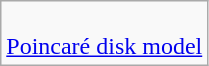<table class=wikitable>
<tr>
<td><br><a href='#'>Poincaré disk model</a><br></td>
</tr>
</table>
